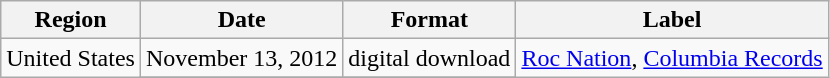<table class="wikitable sortable">
<tr>
<th>Region</th>
<th>Date</th>
<th>Format</th>
<th>Label</th>
</tr>
<tr>
<td rowspan="2">United States</td>
<td>November 13, 2012</td>
<td>digital download</td>
<td rowspan="2"><a href='#'>Roc Nation</a>, <a href='#'>Columbia Records</a></td>
</tr>
<tr>
</tr>
</table>
